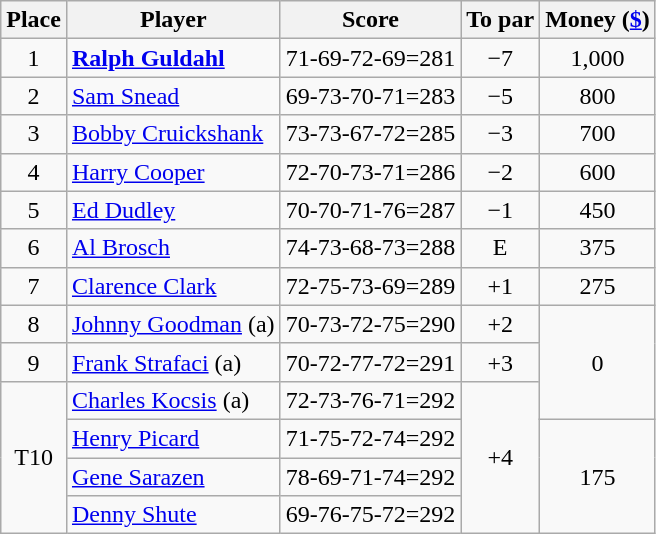<table class=wikitable>
<tr>
<th>Place</th>
<th>Player</th>
<th>Score</th>
<th>To par</th>
<th>Money (<a href='#'>$</a>)</th>
</tr>
<tr>
<td align=center>1</td>
<td> <strong><a href='#'>Ralph Guldahl</a></strong></td>
<td>71-69-72-69=281</td>
<td align=center>−7</td>
<td align=center>1,000</td>
</tr>
<tr>
<td align=center>2</td>
<td> <a href='#'>Sam Snead</a></td>
<td>69-73-70-71=283</td>
<td align=center>−5</td>
<td align=center>800</td>
</tr>
<tr>
<td align=center>3</td>
<td> <a href='#'>Bobby Cruickshank</a></td>
<td>73-73-67-72=285</td>
<td align=center>−3</td>
<td align=center>700</td>
</tr>
<tr>
<td align=center>4</td>
<td> <a href='#'>Harry Cooper</a></td>
<td>72-70-73-71=286</td>
<td align=center>−2</td>
<td align=center>600</td>
</tr>
<tr>
<td align=center>5</td>
<td> <a href='#'>Ed Dudley</a></td>
<td>70-70-71-76=287</td>
<td align=center>−1</td>
<td align=center>450</td>
</tr>
<tr>
<td align=center>6</td>
<td> <a href='#'>Al Brosch</a></td>
<td>74-73-68-73=288</td>
<td align=center>E</td>
<td align=center>375</td>
</tr>
<tr>
<td align=center>7</td>
<td> <a href='#'>Clarence Clark</a></td>
<td>72-75-73-69=289</td>
<td align=center>+1</td>
<td align=center>275</td>
</tr>
<tr>
<td align=center>8</td>
<td> <a href='#'>Johnny Goodman</a> (a)</td>
<td>70-73-72-75=290</td>
<td align=center>+2</td>
<td rowspan=3 align=center>0</td>
</tr>
<tr>
<td align=center>9</td>
<td> <a href='#'>Frank Strafaci</a> (a)</td>
<td>70-72-77-72=291</td>
<td align=center>+3</td>
</tr>
<tr>
<td rowspan=4 align=center>T10</td>
<td> <a href='#'>Charles Kocsis</a> (a)</td>
<td>72-73-76-71=292</td>
<td rowspan=4 align=center>+4</td>
</tr>
<tr>
<td> <a href='#'>Henry Picard</a></td>
<td>71-75-72-74=292</td>
<td rowspan=3 align=center>175</td>
</tr>
<tr>
<td> <a href='#'>Gene Sarazen</a></td>
<td>78-69-71-74=292</td>
</tr>
<tr>
<td> <a href='#'>Denny Shute</a></td>
<td>69-76-75-72=292</td>
</tr>
</table>
